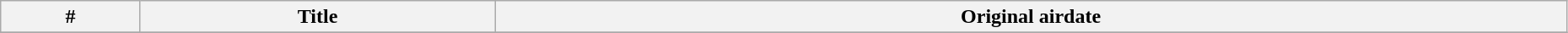<table class="wikitable" width="98%">
<tr>
<th>#</th>
<th>Title</th>
<th>Original airdate</th>
</tr>
<tr>
</tr>
</table>
